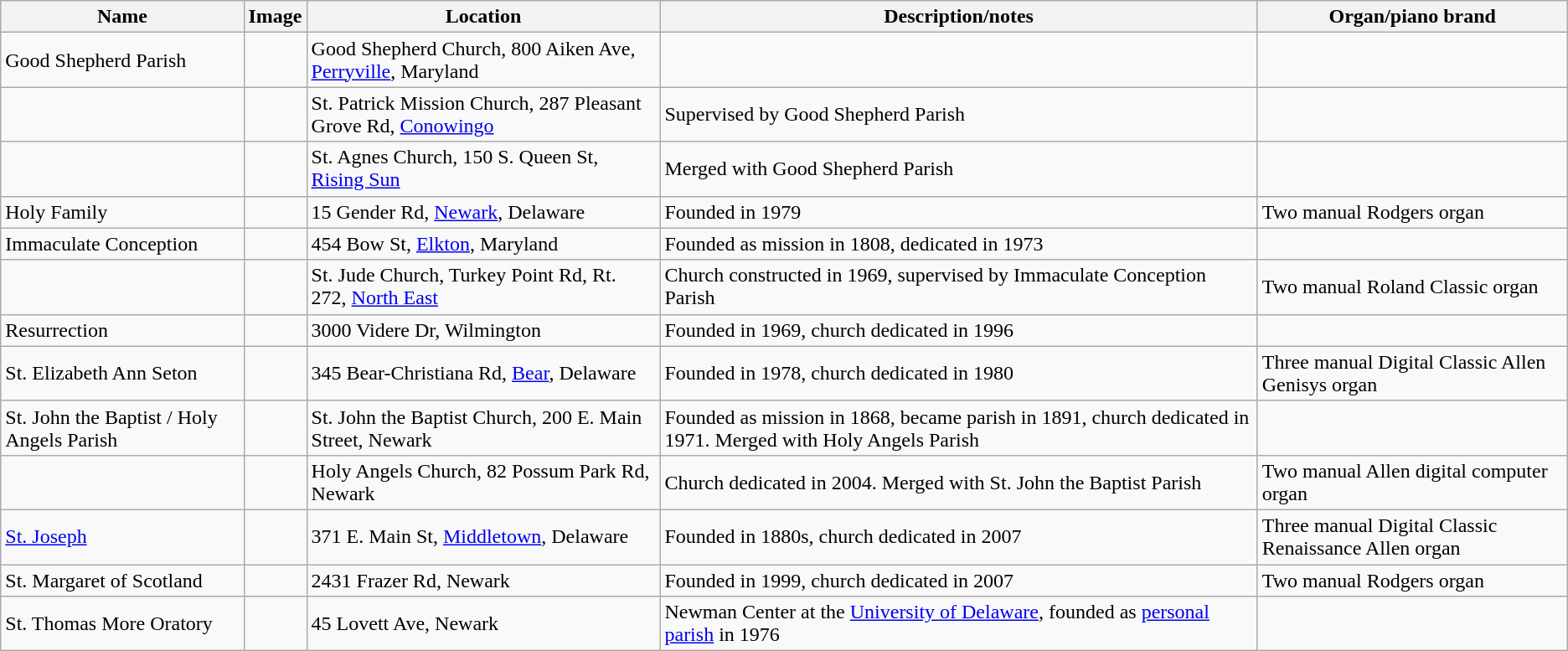<table class="wikitable sortable">
<tr>
<th><strong>Name</strong></th>
<th><strong>Image</strong></th>
<th><strong>Location</strong></th>
<th><strong>Description/notes</strong></th>
<th><strong>Organ/piano brand</strong></th>
</tr>
<tr>
<td>Good Shepherd Parish</td>
<td></td>
<td>Good Shepherd Church, 800 Aiken Ave, <a href='#'>Perryville</a>, Maryland</td>
<td></td>
<td></td>
</tr>
<tr>
<td></td>
<td></td>
<td>St. Patrick Mission Church, 287 Pleasant Grove Rd, <a href='#'>Conowingo</a></td>
<td>Supervised by Good Shepherd Parish</td>
<td></td>
</tr>
<tr>
<td></td>
<td></td>
<td>St. Agnes Church, 150 S. Queen St, <a href='#'>Rising Sun</a></td>
<td>Merged with Good Shepherd Parish</td>
<td></td>
</tr>
<tr>
<td>Holy Family</td>
<td></td>
<td>15 Gender Rd, <a href='#'>Newark</a>, Delaware</td>
<td>Founded in 1979</td>
<td>Two manual Rodgers organ</td>
</tr>
<tr>
<td>Immaculate Conception</td>
<td></td>
<td>454 Bow St, <a href='#'>Elkton</a>, Maryland</td>
<td>Founded as mission in 1808, dedicated in 1973</td>
<td></td>
</tr>
<tr>
<td></td>
<td></td>
<td>St. Jude Church, Turkey Point Rd, Rt. 272, <a href='#'>North East</a></td>
<td>Church constructed in 1969, supervised by Immaculate Conception Parish</td>
<td>Two manual Roland Classic organ</td>
</tr>
<tr>
<td>Resurrection</td>
<td></td>
<td>3000 Videre Dr, Wilmington</td>
<td>Founded in 1969, church dedicated in 1996</td>
<td></td>
</tr>
<tr>
<td>St. Elizabeth Ann Seton</td>
<td></td>
<td>345 Bear-Christiana Rd, <a href='#'>Bear</a>, Delaware</td>
<td>Founded in 1978, church dedicated in 1980</td>
<td>Three manual Digital Classic Allen Genisys organ</td>
</tr>
<tr>
<td>St. John the Baptist / Holy Angels Parish</td>
<td></td>
<td>St. John the Baptist Church, 200 E. Main Street, Newark</td>
<td>Founded as mission in 1868, became parish in 1891, church dedicated in 1971. Merged with Holy Angels Parish</td>
<td></td>
</tr>
<tr>
<td></td>
<td></td>
<td>Holy Angels Church, 82 Possum Park Rd, Newark</td>
<td>Church dedicated in 2004. Merged with St. John the Baptist Parish</td>
<td>Two manual Allen digital computer organ</td>
</tr>
<tr>
<td><a href='#'>St. Joseph</a></td>
<td></td>
<td>371 E. Main St, <a href='#'>Middletown</a>, Delaware</td>
<td>Founded in 1880s, church dedicated in 2007</td>
<td>Three manual Digital Classic Renaissance Allen organ</td>
</tr>
<tr>
<td>St. Margaret of Scotland</td>
<td></td>
<td>2431 Frazer Rd, Newark</td>
<td>Founded in 1999, church dedicated in 2007</td>
<td>Two manual Rodgers organ</td>
</tr>
<tr>
<td>St. Thomas More Oratory</td>
<td></td>
<td>45 Lovett Ave, Newark</td>
<td>Newman Center at the <a href='#'>University of Delaware</a>, founded as <a href='#'>personal parish</a> in 1976</td>
</tr>
</table>
